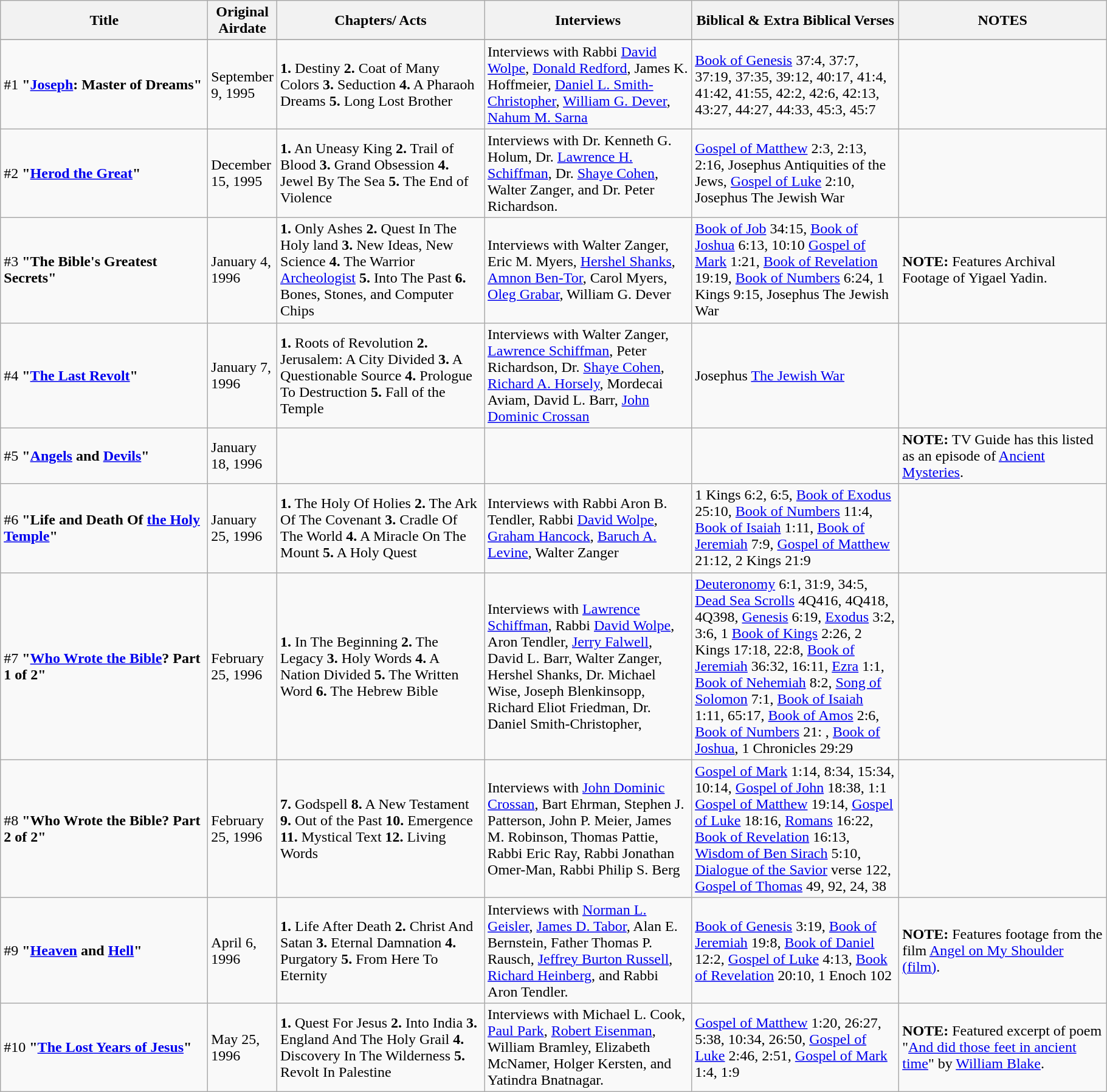<table class="wikitable" "background:#EEEEFF">
<tr>
<th style="width:220px;">Title</th>
<th style="width:40pt;">Original Airdate</th>
<th style="width:220px;">Chapters/ Acts</th>
<th style="width:220px;">Interviews</th>
<th style="width:220px;">Biblical & Extra Biblical Verses</th>
<th style="width:220px;">NOTES</th>
</tr>
<tr>
</tr>
<tr>
<td>#1 <strong>"<a href='#'>Joseph</a>: Master of Dreams"</strong></td>
<td>September 9, 1995</td>
<td><strong>1.</strong> Destiny <strong>2.</strong> Coat of Many Colors <strong>3.</strong> Seduction <strong>4.</strong> A Pharaoh Dreams <strong>5.</strong> Long Lost Brother</td>
<td>Interviews with Rabbi <a href='#'>David Wolpe</a>, <a href='#'>Donald Redford</a>, James K. Hoffmeier, <a href='#'>Daniel L. Smith-Christopher</a>, <a href='#'>William G. Dever</a>, <a href='#'>Nahum M. Sarna</a></td>
<td><a href='#'>Book of Genesis</a> 37:4, 37:7, 37:19, 37:35, 39:12, 40:17, 41:4, 41:42, 41:55, 42:2, 42:6, 42:13, 43:27, 44:27, 44:33, 45:3, 45:7</td>
<td></td>
</tr>
<tr>
<td>#2 <strong>"<a href='#'>Herod the Great</a>"</strong></td>
<td>December 15, 1995</td>
<td><strong>1.</strong> An Uneasy King <strong>2.</strong> Trail of Blood <strong>3.</strong> Grand Obsession <strong>4.</strong> Jewel By The Sea <strong>5.</strong> The End of Violence</td>
<td>Interviews with Dr. Kenneth G. Holum, Dr. <a href='#'>Lawrence H. Schiffman</a>, Dr. <a href='#'>Shaye Cohen</a>, Walter Zanger, and Dr. Peter Richardson.</td>
<td><a href='#'>Gospel of Matthew</a> 2:3, 2:13, 2:16, Josephus Antiquities of the Jews, <a href='#'>Gospel of Luke</a> 2:10, Josephus The Jewish War</td>
<td></td>
</tr>
<tr>
<td>#3 <strong>"The Bible's Greatest Secrets"</strong></td>
<td>January 4, 1996</td>
<td><strong>1.</strong> Only Ashes <strong>2.</strong> Quest In The Holy land <strong>3.</strong> New Ideas, New Science <strong>4.</strong> The Warrior <a href='#'>Archeologist</a> <strong>5.</strong> Into The Past <strong>6.</strong> Bones, Stones, and Computer Chips</td>
<td>Interviews with Walter Zanger, Eric M. Myers, <a href='#'>Hershel Shanks</a>, <a href='#'>Amnon Ben-Tor</a>, Carol Myers, <a href='#'>Oleg Grabar</a>, William G. Dever</td>
<td><a href='#'>Book of Job</a> 34:15, <a href='#'>Book of Joshua</a> 6:13, 10:10 <a href='#'>Gospel of Mark</a> 1:21, <a href='#'>Book of Revelation</a> 19:19, <a href='#'>Book of Numbers</a> 6:24, 1 Kings 9:15, Josephus The Jewish War</td>
<td><strong>NOTE:</strong> Features Archival Footage of Yigael Yadin.</td>
</tr>
<tr>
<td>#4 <strong>"<a href='#'>The Last Revolt</a>"</strong></td>
<td>January 7, 1996</td>
<td><strong>1.</strong> Roots of Revolution <strong>2.</strong> Jerusalem: A City Divided <strong>3.</strong> A Questionable Source <strong>4.</strong> Prologue To Destruction <strong>5.</strong> Fall of the Temple</td>
<td>Interviews with Walter Zanger, <a href='#'>Lawrence Schiffman</a>, Peter Richardson, Dr. <a href='#'>Shaye Cohen</a>, <a href='#'>Richard A. Horsely</a>, Mordecai Aviam, David L. Barr, <a href='#'>John Dominic Crossan</a></td>
<td>Josephus <a href='#'>The Jewish War</a></td>
<td></td>
</tr>
<tr>
<td>#5 <strong>"<a href='#'>Angels</a> and <a href='#'>Devils</a>"</strong></td>
<td>January 18, 1996</td>
<td></td>
<td></td>
<td></td>
<td><strong>NOTE:</strong> TV Guide has this listed as an episode of <a href='#'>Ancient Mysteries</a>.</td>
</tr>
<tr>
<td>#6 <strong>"Life and Death Of <a href='#'>the Holy Temple</a>"</strong></td>
<td>January 25, 1996</td>
<td><strong>1.</strong> The Holy Of Holies <strong>2.</strong> The Ark Of The Covenant <strong>3.</strong> Cradle Of The World <strong>4.</strong> A Miracle On The Mount <strong>5.</strong> A Holy Quest</td>
<td>Interviews with Rabbi Aron B. Tendler, Rabbi <a href='#'>David Wolpe</a>, <a href='#'>Graham Hancock</a>, <a href='#'>Baruch A. Levine</a>, Walter Zanger</td>
<td>1 Kings 6:2, 6:5, <a href='#'>Book of Exodus</a> 25:10, <a href='#'>Book of Numbers</a> 11:4, <a href='#'>Book of Isaiah</a> 1:11, <a href='#'>Book of Jeremiah</a> 7:9, <a href='#'>Gospel of Matthew</a> 21:12, 2 Kings 21:9</td>
<td></td>
</tr>
<tr>
<td>#7 <strong>"<a href='#'>Who Wrote the Bible</a>? Part 1 of 2"</strong></td>
<td>February 25, 1996</td>
<td><strong>1.</strong> In The Beginning <strong>2.</strong> The Legacy <strong>3.</strong> Holy Words <strong>4.</strong> A Nation Divided <strong>5.</strong> The Written Word <strong>6.</strong> The Hebrew Bible</td>
<td>Interviews with <a href='#'>Lawrence Schiffman</a>, Rabbi <a href='#'>David Wolpe</a>, Aron Tendler, <a href='#'>Jerry Falwell</a>, David L. Barr, Walter Zanger, Hershel Shanks, Dr. Michael Wise, Joseph Blenkinsopp, Richard Eliot Friedman, Dr. Daniel Smith-Christopher,</td>
<td><a href='#'>Deuteronomy</a> 6:1, 31:9, 34:5, <a href='#'>Dead Sea Scrolls</a> 4Q416, 4Q418, 4Q398, <a href='#'>Genesis</a> 6:19, <a href='#'>Exodus</a> 3:2, 3:6, 1 <a href='#'>Book of Kings</a> 2:26, 2 Kings 17:18, 22:8, <a href='#'>Book of Jeremiah</a> 36:32, 16:11, <a href='#'>Ezra</a> 1:1, <a href='#'>Book of Nehemiah</a> 8:2, <a href='#'>Song of Solomon</a> 7:1, <a href='#'>Book of Isaiah</a> 1:11, 65:17, <a href='#'>Book of Amos</a> 2:6, <a href='#'>Book of Numbers</a> 21: , <a href='#'>Book of Joshua</a>, 1 Chronicles 29:29</td>
<td></td>
</tr>
<tr>
<td>#8 <strong>"Who Wrote the Bible? Part 2 of 2"</strong></td>
<td>February 25, 1996</td>
<td><strong>7.</strong> Godspell <strong>8.</strong> A New Testament <strong>9.</strong> Out of the Past <strong>10.</strong> Emergence <strong>11.</strong> Mystical Text <strong>12.</strong> Living Words</td>
<td>Interviews with <a href='#'>John Dominic Crossan</a>, Bart Ehrman, Stephen J. Patterson, John P. Meier, James M. Robinson, Thomas Pattie, Rabbi Eric Ray, Rabbi Jonathan Omer-Man, Rabbi Philip S. Berg</td>
<td><a href='#'>Gospel of Mark</a> 1:14, 8:34, 15:34, 10:14, <a href='#'>Gospel of John</a> 18:38, 1:1 <a href='#'>Gospel of Matthew</a> 19:14, <a href='#'>Gospel of Luke</a> 18:16, <a href='#'>Romans</a> 16:22, <a href='#'>Book of Revelation</a> 16:13, <a href='#'>Wisdom of Ben Sirach</a> 5:10, <a href='#'>Dialogue of the Savior</a> verse 122, <a href='#'>Gospel of Thomas</a> 49, 92, 24, 38</td>
<td></td>
</tr>
<tr>
<td>#9 <strong>"<a href='#'>Heaven</a> and <a href='#'>Hell</a>"</strong></td>
<td>April 6, 1996</td>
<td><strong>1.</strong> Life After Death <strong>2.</strong> Christ And Satan <strong>3.</strong> Eternal Damnation <strong>4.</strong> Purgatory <strong>5.</strong> From Here To Eternity</td>
<td>Interviews with <a href='#'>Norman L. Geisler</a>, <a href='#'>James D. Tabor</a>, Alan E. Bernstein, Father Thomas P. Rausch, <a href='#'>Jeffrey Burton Russell</a>, <a href='#'>Richard Heinberg</a>, and Rabbi Aron Tendler.</td>
<td><a href='#'>Book of Genesis</a> 3:19, <a href='#'>Book of Jeremiah</a> 19:8, <a href='#'>Book of Daniel</a> 12:2, <a href='#'>Gospel of Luke</a> 4:13, <a href='#'>Book of Revelation</a> 20:10, 1 Enoch 102</td>
<td><strong>NOTE:</strong> Features footage from the film <a href='#'>Angel on My Shoulder (film)</a>.</td>
</tr>
<tr>
<td>#10 <strong>"<a href='#'>The Lost Years of Jesus</a>"</strong></td>
<td>May 25, 1996</td>
<td><strong> 1.</strong>  Quest For Jesus <strong> 2.</strong>  Into India <strong> 3.</strong>  England And The Holy Grail <strong> 4.</strong>  Discovery In The Wilderness <strong>5.</strong>  Revolt In Palestine</td>
<td>Interviews with Michael L. Cook, <a href='#'>Paul Park</a>, <a href='#'>Robert Eisenman</a>, William Bramley, Elizabeth McNamer, Holger Kersten, and Yatindra Bnatnagar.</td>
<td><a href='#'>Gospel of Matthew</a> 1:20, 26:27, 5:38, 10:34, 26:50, <a href='#'>Gospel of Luke</a> 2:46, 2:51, <a href='#'>Gospel of Mark</a> 1:4, 1:9</td>
<td><strong>NOTE:</strong> Featured excerpt of poem "<a href='#'>And did those feet in ancient time</a>" by <a href='#'>William Blake</a>.</td>
</tr>
</table>
